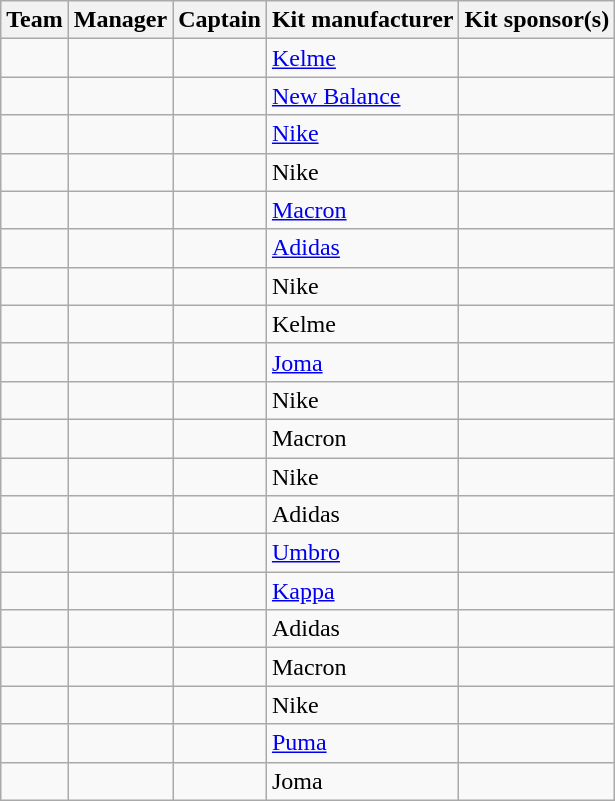<table class="wikitable sortable" style="text-align: left;">
<tr>
<th>Team</th>
<th>Manager</th>
<th>Captain</th>
<th>Kit manufacturer</th>
<th>Kit sponsor(s)</th>
</tr>
<tr>
<td></td>
<td></td>
<td></td>
<td><a href='#'>Kelme</a></td>
<td></td>
</tr>
<tr>
<td></td>
<td></td>
<td></td>
<td><a href='#'>New Balance</a></td>
<td></td>
</tr>
<tr>
<td></td>
<td></td>
<td></td>
<td><a href='#'>Νike</a></td>
<td></td>
</tr>
<tr>
<td></td>
<td></td>
<td></td>
<td>Nike</td>
<td></td>
</tr>
<tr>
<td></td>
<td></td>
<td></td>
<td><a href='#'>Macron</a></td>
<td></td>
</tr>
<tr>
<td></td>
<td></td>
<td></td>
<td><a href='#'>Adidas</a></td>
<td></td>
</tr>
<tr>
<td></td>
<td></td>
<td></td>
<td>Νike</td>
<td></td>
</tr>
<tr>
<td></td>
<td></td>
<td></td>
<td>Kelme</td>
<td></td>
</tr>
<tr>
<td></td>
<td></td>
<td></td>
<td><a href='#'>Joma</a></td>
<td></td>
</tr>
<tr>
<td></td>
<td></td>
<td></td>
<td>Νike</td>
<td></td>
</tr>
<tr>
<td></td>
<td></td>
<td></td>
<td>Macron</td>
<td></td>
</tr>
<tr>
<td></td>
<td></td>
<td></td>
<td>Nike</td>
<td></td>
</tr>
<tr>
<td></td>
<td></td>
<td></td>
<td>Adidas</td>
<td></td>
</tr>
<tr>
<td></td>
<td></td>
<td></td>
<td><a href='#'>Umbro</a></td>
<td></td>
</tr>
<tr>
<td></td>
<td></td>
<td></td>
<td><a href='#'>Kappa</a></td>
<td></td>
</tr>
<tr>
<td></td>
<td></td>
<td></td>
<td>Adidas</td>
<td></td>
</tr>
<tr>
<td></td>
<td></td>
<td></td>
<td>Macron</td>
<td></td>
</tr>
<tr>
<td></td>
<td></td>
<td></td>
<td>Νike</td>
<td></td>
</tr>
<tr>
<td></td>
<td></td>
<td></td>
<td><a href='#'>Puma</a></td>
<td></td>
</tr>
<tr>
<td></td>
<td></td>
<td></td>
<td>Joma</td>
<td></td>
</tr>
</table>
